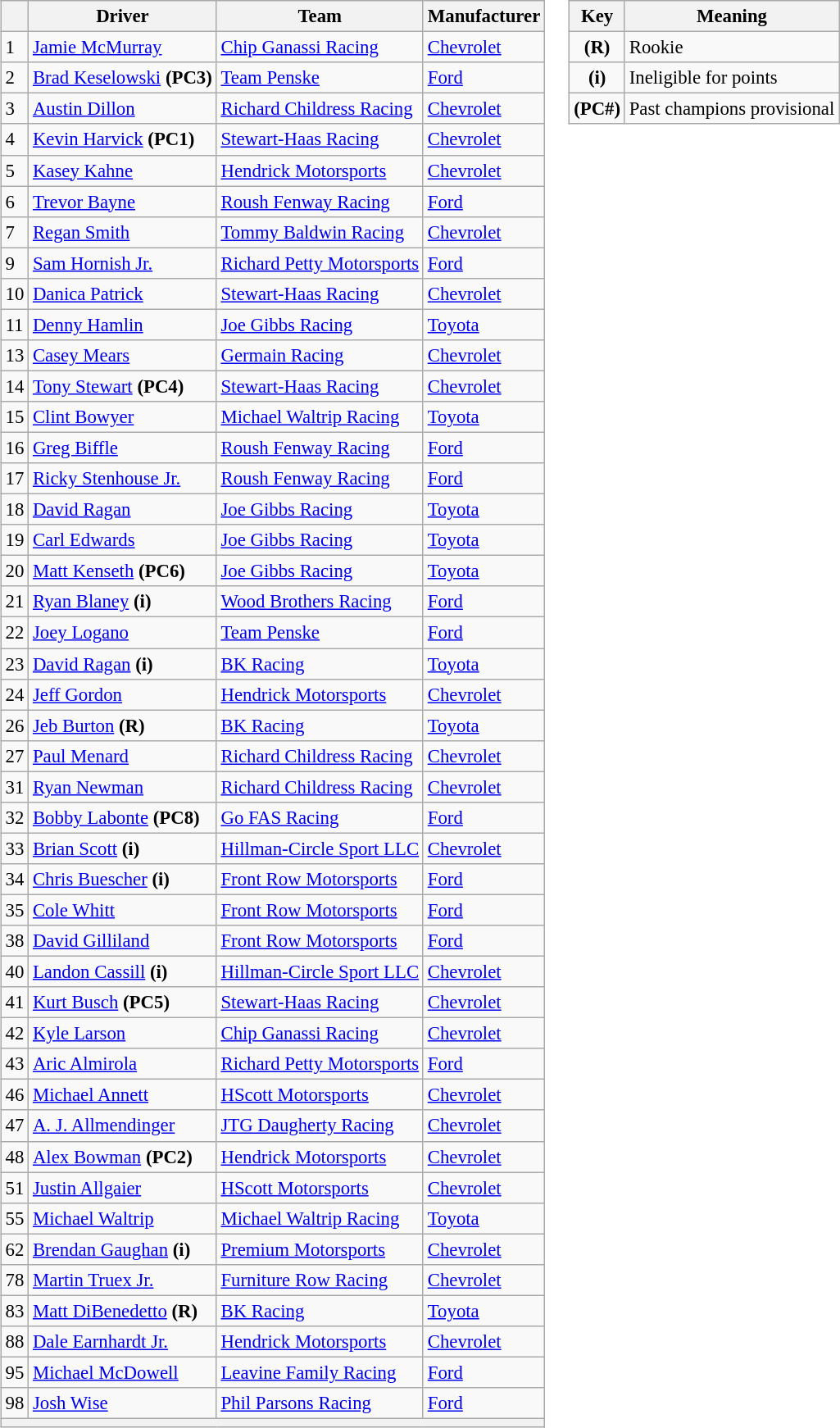<table>
<tr>
<td><br><table class="wikitable" style="font-size:95%">
<tr>
<th></th>
<th>Driver</th>
<th>Team</th>
<th>Manufacturer</th>
</tr>
<tr>
<td>1</td>
<td><a href='#'>Jamie McMurray</a></td>
<td><a href='#'>Chip Ganassi Racing</a></td>
<td><a href='#'>Chevrolet</a></td>
</tr>
<tr>
<td>2</td>
<td><a href='#'>Brad Keselowski</a> <strong>(PC3)</strong></td>
<td><a href='#'>Team Penske</a></td>
<td><a href='#'>Ford</a></td>
</tr>
<tr>
<td>3</td>
<td><a href='#'>Austin Dillon</a></td>
<td><a href='#'>Richard Childress Racing</a></td>
<td><a href='#'>Chevrolet</a></td>
</tr>
<tr>
<td>4</td>
<td><a href='#'>Kevin Harvick</a> <strong>(PC1)</strong></td>
<td><a href='#'>Stewart-Haas Racing</a></td>
<td><a href='#'>Chevrolet</a></td>
</tr>
<tr>
<td>5</td>
<td><a href='#'>Kasey Kahne</a></td>
<td><a href='#'>Hendrick Motorsports</a></td>
<td><a href='#'>Chevrolet</a></td>
</tr>
<tr>
<td>6</td>
<td><a href='#'>Trevor Bayne</a></td>
<td><a href='#'>Roush Fenway Racing</a></td>
<td><a href='#'>Ford</a></td>
</tr>
<tr>
<td>7</td>
<td><a href='#'>Regan Smith</a></td>
<td><a href='#'>Tommy Baldwin Racing</a></td>
<td><a href='#'>Chevrolet</a></td>
</tr>
<tr>
<td>9</td>
<td><a href='#'>Sam Hornish Jr.</a></td>
<td><a href='#'>Richard Petty Motorsports</a></td>
<td><a href='#'>Ford</a></td>
</tr>
<tr>
<td>10</td>
<td><a href='#'>Danica Patrick</a></td>
<td><a href='#'>Stewart-Haas Racing</a></td>
<td><a href='#'>Chevrolet</a></td>
</tr>
<tr>
<td>11</td>
<td><a href='#'>Denny Hamlin</a></td>
<td><a href='#'>Joe Gibbs Racing</a></td>
<td><a href='#'>Toyota</a></td>
</tr>
<tr>
<td>13</td>
<td><a href='#'>Casey Mears</a></td>
<td><a href='#'>Germain Racing</a></td>
<td><a href='#'>Chevrolet</a></td>
</tr>
<tr>
<td>14</td>
<td><a href='#'>Tony Stewart</a> <strong>(PC4)</strong></td>
<td><a href='#'>Stewart-Haas Racing</a></td>
<td><a href='#'>Chevrolet</a></td>
</tr>
<tr>
<td>15</td>
<td><a href='#'>Clint Bowyer</a></td>
<td><a href='#'>Michael Waltrip Racing</a></td>
<td><a href='#'>Toyota</a></td>
</tr>
<tr>
<td>16</td>
<td><a href='#'>Greg Biffle</a></td>
<td><a href='#'>Roush Fenway Racing</a></td>
<td><a href='#'>Ford</a></td>
</tr>
<tr>
<td>17</td>
<td><a href='#'>Ricky Stenhouse Jr.</a></td>
<td><a href='#'>Roush Fenway Racing</a></td>
<td><a href='#'>Ford</a></td>
</tr>
<tr>
<td>18</td>
<td><a href='#'>David Ragan</a></td>
<td><a href='#'>Joe Gibbs Racing</a></td>
<td><a href='#'>Toyota</a></td>
</tr>
<tr>
<td>19</td>
<td><a href='#'>Carl Edwards</a></td>
<td><a href='#'>Joe Gibbs Racing</a></td>
<td><a href='#'>Toyota</a></td>
</tr>
<tr>
<td>20</td>
<td><a href='#'>Matt Kenseth</a> <strong>(PC6)</strong></td>
<td><a href='#'>Joe Gibbs Racing</a></td>
<td><a href='#'>Toyota</a></td>
</tr>
<tr>
<td>21</td>
<td><a href='#'>Ryan Blaney</a> <strong>(i)</strong></td>
<td><a href='#'>Wood Brothers Racing</a></td>
<td><a href='#'>Ford</a></td>
</tr>
<tr>
<td>22</td>
<td><a href='#'>Joey Logano</a></td>
<td><a href='#'>Team Penske</a></td>
<td><a href='#'>Ford</a></td>
</tr>
<tr>
<td>23</td>
<td><a href='#'>David Ragan</a> <strong>(i)</strong></td>
<td><a href='#'>BK Racing</a></td>
<td><a href='#'>Toyota</a></td>
</tr>
<tr>
<td>24</td>
<td><a href='#'>Jeff Gordon</a></td>
<td><a href='#'>Hendrick Motorsports</a></td>
<td><a href='#'>Chevrolet</a></td>
</tr>
<tr>
<td>26</td>
<td><a href='#'>Jeb Burton</a> <strong>(R)</strong></td>
<td><a href='#'>BK Racing</a></td>
<td><a href='#'>Toyota</a></td>
</tr>
<tr>
<td>27</td>
<td><a href='#'>Paul Menard</a></td>
<td><a href='#'>Richard Childress Racing</a></td>
<td><a href='#'>Chevrolet</a></td>
</tr>
<tr>
<td>31</td>
<td><a href='#'>Ryan Newman</a></td>
<td><a href='#'>Richard Childress Racing</a></td>
<td><a href='#'>Chevrolet</a></td>
</tr>
<tr>
<td>32</td>
<td><a href='#'>Bobby Labonte</a> <strong>(PC8)</strong></td>
<td><a href='#'>Go FAS Racing</a></td>
<td><a href='#'>Ford</a></td>
</tr>
<tr>
<td>33</td>
<td><a href='#'>Brian Scott</a> <strong>(i)</strong></td>
<td><a href='#'>Hillman-Circle Sport LLC</a></td>
<td><a href='#'>Chevrolet</a></td>
</tr>
<tr>
<td>34</td>
<td><a href='#'>Chris Buescher</a> <strong>(i)</strong></td>
<td><a href='#'>Front Row Motorsports</a></td>
<td><a href='#'>Ford</a></td>
</tr>
<tr>
<td>35</td>
<td><a href='#'>Cole Whitt</a></td>
<td><a href='#'>Front Row Motorsports</a></td>
<td><a href='#'>Ford</a></td>
</tr>
<tr>
<td>38</td>
<td><a href='#'>David Gilliland</a></td>
<td><a href='#'>Front Row Motorsports</a></td>
<td><a href='#'>Ford</a></td>
</tr>
<tr>
<td>40</td>
<td><a href='#'>Landon Cassill</a> <strong>(i)</strong></td>
<td><a href='#'>Hillman-Circle Sport LLC</a></td>
<td><a href='#'>Chevrolet</a></td>
</tr>
<tr>
<td>41</td>
<td><a href='#'>Kurt Busch</a> <strong>(PC5)</strong></td>
<td><a href='#'>Stewart-Haas Racing</a></td>
<td><a href='#'>Chevrolet</a></td>
</tr>
<tr>
<td>42</td>
<td><a href='#'>Kyle Larson</a></td>
<td><a href='#'>Chip Ganassi Racing</a></td>
<td><a href='#'>Chevrolet</a></td>
</tr>
<tr>
<td>43</td>
<td><a href='#'>Aric Almirola</a></td>
<td><a href='#'>Richard Petty Motorsports</a></td>
<td><a href='#'>Ford</a></td>
</tr>
<tr>
<td>46</td>
<td><a href='#'>Michael Annett</a></td>
<td><a href='#'>HScott Motorsports</a></td>
<td><a href='#'>Chevrolet</a></td>
</tr>
<tr>
<td>47</td>
<td><a href='#'>A. J. Allmendinger</a></td>
<td><a href='#'>JTG Daugherty Racing</a></td>
<td><a href='#'>Chevrolet</a></td>
</tr>
<tr>
<td>48</td>
<td><a href='#'>Alex Bowman</a> <strong>(PC2)</strong></td>
<td><a href='#'>Hendrick Motorsports</a></td>
<td><a href='#'>Chevrolet</a></td>
</tr>
<tr>
<td>51</td>
<td><a href='#'>Justin Allgaier</a></td>
<td><a href='#'>HScott Motorsports</a></td>
<td><a href='#'>Chevrolet</a></td>
</tr>
<tr>
<td>55</td>
<td><a href='#'>Michael Waltrip</a></td>
<td><a href='#'>Michael Waltrip Racing</a></td>
<td><a href='#'>Toyota</a></td>
</tr>
<tr>
<td>62</td>
<td><a href='#'>Brendan Gaughan</a> <strong>(i)</strong></td>
<td><a href='#'>Premium Motorsports</a></td>
<td><a href='#'>Chevrolet</a></td>
</tr>
<tr>
<td>78</td>
<td><a href='#'>Martin Truex Jr.</a></td>
<td><a href='#'>Furniture Row Racing</a></td>
<td><a href='#'>Chevrolet</a></td>
</tr>
<tr>
<td>83</td>
<td><a href='#'>Matt DiBenedetto</a> <strong>(R)</strong></td>
<td><a href='#'>BK Racing</a></td>
<td><a href='#'>Toyota</a></td>
</tr>
<tr>
<td>88</td>
<td><a href='#'>Dale Earnhardt Jr.</a></td>
<td><a href='#'>Hendrick Motorsports</a></td>
<td><a href='#'>Chevrolet</a></td>
</tr>
<tr>
<td>95</td>
<td><a href='#'>Michael McDowell</a></td>
<td><a href='#'>Leavine Family Racing</a></td>
<td><a href='#'>Ford</a></td>
</tr>
<tr>
<td>98</td>
<td><a href='#'>Josh Wise</a></td>
<td><a href='#'>Phil Parsons Racing</a></td>
<td><a href='#'>Ford</a></td>
</tr>
<tr>
<th colspan="4"></th>
</tr>
</table>
</td>
<td valign="top"><br><table class="wikitable" style="float:right; font-size:95%;">
<tr>
<th>Key</th>
<th>Meaning</th>
</tr>
<tr>
<td style="text-align:center;"><strong>(R)</strong></td>
<td>Rookie</td>
</tr>
<tr>
<td style="text-align:center;"><strong>(i)</strong></td>
<td>Ineligible for points</td>
</tr>
<tr>
<td style="text-align:center;"><strong>(PC#)</strong></td>
<td>Past champions provisional</td>
</tr>
</table>
</td>
</tr>
</table>
